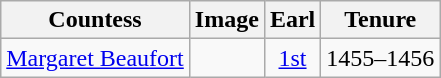<table class="wikitable" style="text-align:center">
<tr>
<th>Countess</th>
<th>Image</th>
<th>Earl</th>
<th>Tenure</th>
</tr>
<tr>
<td><a href='#'>Margaret Beaufort</a></td>
<td></td>
<td><a href='#'>1st</a></td>
<td>1455–1456</td>
</tr>
</table>
